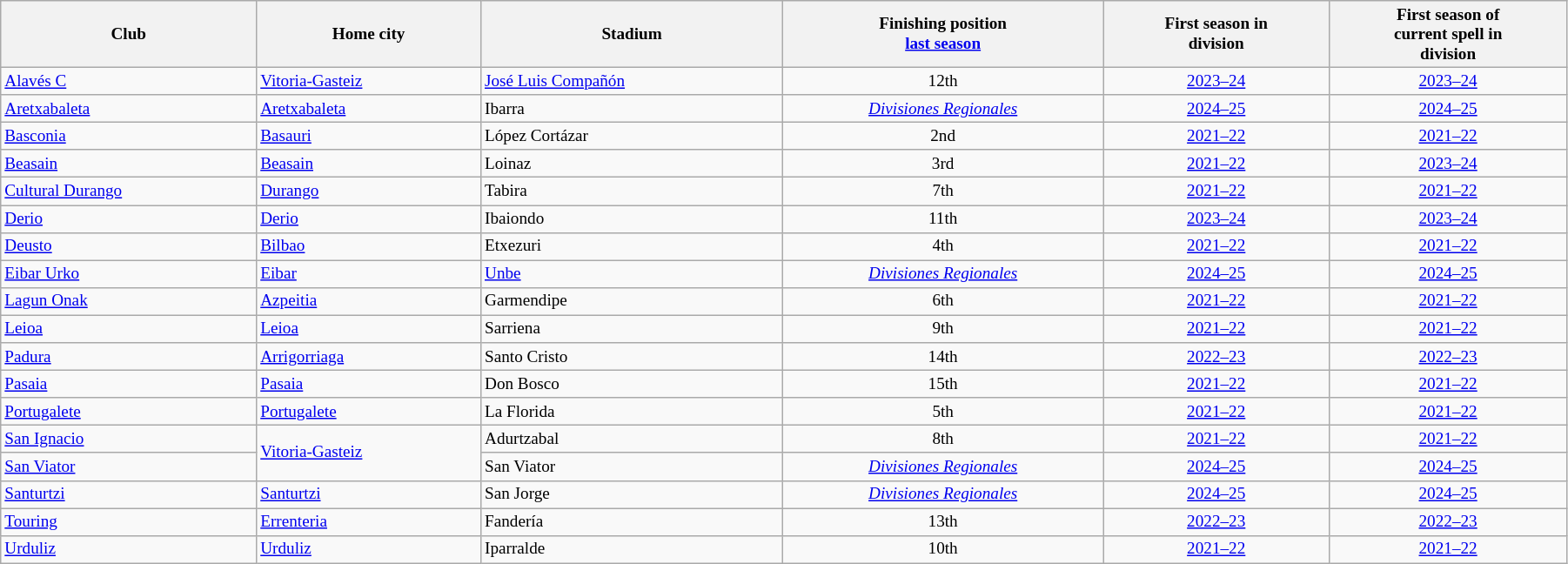<table class="wikitable sortable" width=95% style="font-size:80%">
<tr>
<th>Club</th>
<th>Home city</th>
<th>Stadium</th>
<th>Finishing position<br><a href='#'>last season</a></th>
<th>First season in<br>division</th>
<th>First season of<br>current spell in<br> division</th>
</tr>
<tr>
<td style="text-align:left;"><a href='#'>Alavés C</a></td>
<td><a href='#'>Vitoria-Gasteiz</a></td>
<td><a href='#'>José Luis Compañón</a></td>
<td align=center>12th</td>
<td align=center><a href='#'>2023–24</a></td>
<td align=center><a href='#'>2023–24</a></td>
</tr>
<tr>
<td style="text-align:left;"><a href='#'>Aretxabaleta</a></td>
<td><a href='#'>Aretxabaleta</a></td>
<td>Ibarra</td>
<td align=center><em><a href='#'>Divisiones Regionales</a></em></td>
<td align=center><a href='#'>2024–25</a></td>
<td align=center><a href='#'>2024–25</a></td>
</tr>
<tr>
<td style="text-align:left;"><a href='#'>Basconia</a></td>
<td><a href='#'>Basauri</a></td>
<td>López Cortázar</td>
<td align=center>2nd</td>
<td align=center><a href='#'>2021–22</a></td>
<td align=center><a href='#'>2021–22</a></td>
</tr>
<tr>
<td style="text-align:left;"><a href='#'>Beasain</a></td>
<td><a href='#'>Beasain</a></td>
<td>Loinaz</td>
<td align=center>3rd</td>
<td align=center><a href='#'>2021–22</a></td>
<td align=center><a href='#'>2023–24</a></td>
</tr>
<tr>
<td style="text-align:left;"><a href='#'>Cultural Durango</a></td>
<td><a href='#'>Durango</a></td>
<td>Tabira</td>
<td align=center>7th</td>
<td align=center><a href='#'>2021–22</a></td>
<td align=center><a href='#'>2021–22</a></td>
</tr>
<tr>
<td style="text-align:left;"><a href='#'>Derio</a></td>
<td><a href='#'>Derio</a></td>
<td>Ibaiondo</td>
<td align=center>11th</td>
<td align=center><a href='#'>2023–24</a></td>
<td align=center><a href='#'>2023–24</a></td>
</tr>
<tr>
<td style="text-align:left;"><a href='#'>Deusto</a></td>
<td><a href='#'>Bilbao</a></td>
<td>Etxezuri</td>
<td align=center>4th</td>
<td align=center><a href='#'>2021–22</a></td>
<td align=center><a href='#'>2021–22</a></td>
</tr>
<tr>
<td style="text-align:left;"><a href='#'>Eibar Urko</a></td>
<td><a href='#'>Eibar</a></td>
<td><a href='#'>Unbe</a></td>
<td align=center><em><a href='#'>Divisiones Regionales</a></em></td>
<td align=center><a href='#'>2024–25</a></td>
<td align=center><a href='#'>2024–25</a></td>
</tr>
<tr>
<td style="text-align:left;"><a href='#'>Lagun Onak</a></td>
<td><a href='#'>Azpeitia</a></td>
<td>Garmendipe</td>
<td align=center>6th</td>
<td align=center><a href='#'>2021–22</a></td>
<td align=center><a href='#'>2021–22</a></td>
</tr>
<tr>
<td style="text-align:left;"><a href='#'>Leioa</a></td>
<td><a href='#'>Leioa</a></td>
<td>Sarriena</td>
<td align=center>9th</td>
<td align=center><a href='#'>2021–22</a></td>
<td align=center><a href='#'>2021–22</a></td>
</tr>
<tr>
<td style="text-align:left;"><a href='#'>Padura</a></td>
<td><a href='#'>Arrigorriaga</a></td>
<td>Santo Cristo</td>
<td align=center>14th</td>
<td align=center><a href='#'>2022–23</a></td>
<td align=center><a href='#'>2022–23</a></td>
</tr>
<tr>
<td style="text-align:left;"><a href='#'>Pasaia</a></td>
<td><a href='#'>Pasaia</a></td>
<td>Don Bosco</td>
<td align=center>15th</td>
<td align=center><a href='#'>2021–22</a></td>
<td align=center><a href='#'>2021–22</a></td>
</tr>
<tr>
<td style="text-align:left;"><a href='#'>Portugalete</a></td>
<td><a href='#'>Portugalete</a></td>
<td>La Florida</td>
<td align=center>5th</td>
<td align=center><a href='#'>2021–22</a></td>
<td align=center><a href='#'>2021–22</a></td>
</tr>
<tr>
<td style="text-align:left;"><a href='#'>San Ignacio</a></td>
<td rowspan="2"><a href='#'>Vitoria-Gasteiz</a></td>
<td>Adurtzabal</td>
<td align=center>8th</td>
<td align=center><a href='#'>2021–22</a></td>
<td align=center><a href='#'>2021–22</a></td>
</tr>
<tr>
<td style="text-align:left;"><a href='#'>San Viator</a></td>
<td>San Viator</td>
<td align=center><em><a href='#'>Divisiones Regionales</a></em></td>
<td align=center><a href='#'>2024–25</a></td>
<td align=center><a href='#'>2024–25</a></td>
</tr>
<tr>
<td style="text-align:left;"><a href='#'>Santurtzi</a></td>
<td><a href='#'>Santurtzi</a></td>
<td>San Jorge</td>
<td align=center><em><a href='#'>Divisiones Regionales</a></em></td>
<td align=center><a href='#'>2024–25</a></td>
<td align=center><a href='#'>2024–25</a></td>
</tr>
<tr>
<td style="text-align:left;"><a href='#'>Touring</a></td>
<td><a href='#'>Errenteria</a></td>
<td>Fandería</td>
<td align=center>13th</td>
<td align=center><a href='#'>2022–23</a></td>
<td align=center><a href='#'>2022–23</a></td>
</tr>
<tr>
<td style="text-align:left;"><a href='#'>Urduliz</a></td>
<td><a href='#'>Urduliz</a></td>
<td>Iparralde</td>
<td align=center>10th</td>
<td align=center><a href='#'>2021–22</a></td>
<td align=center><a href='#'>2021–22</a></td>
</tr>
</table>
